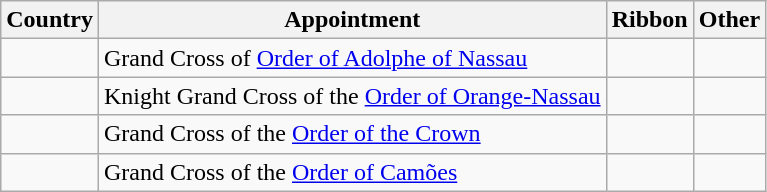<table class="wikitable sortable">
<tr>
<th>Country</th>
<th>Appointment</th>
<th>Ribbon</th>
<th>Other</th>
</tr>
<tr>
<td></td>
<td>Grand Cross of <a href='#'>Order of Adolphe of Nassau</a></td>
<td></td>
<td></td>
</tr>
<tr>
<td></td>
<td>Knight Grand Cross of the <a href='#'>Order of Orange-Nassau</a></td>
<td></td>
<td></td>
</tr>
<tr>
<td></td>
<td>Grand Cross of the <a href='#'>Order of the Crown</a></td>
<td></td>
<td></td>
</tr>
<tr>
<td></td>
<td>Grand Cross of the <a href='#'>Order of Camões</a></td>
<td></td>
<td></td>
</tr>
</table>
